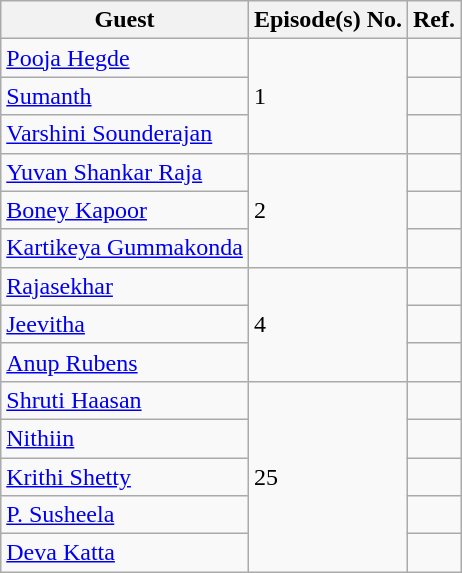<table class="wikitable">
<tr>
<th>Guest</th>
<th>Episode(s) No.</th>
<th>Ref.</th>
</tr>
<tr>
<td><a href='#'>Pooja Hegde</a></td>
<td rowspan="3">1</td>
<td></td>
</tr>
<tr>
<td><a href='#'>Sumanth</a></td>
<td></td>
</tr>
<tr>
<td><a href='#'>Varshini Sounderajan</a></td>
<td></td>
</tr>
<tr>
<td><a href='#'>Yuvan Shankar Raja</a></td>
<td rowspan="3">2</td>
<td></td>
</tr>
<tr>
<td><a href='#'>Boney Kapoor</a></td>
<td></td>
</tr>
<tr>
<td><a href='#'>Kartikeya Gummakonda</a></td>
<td></td>
</tr>
<tr>
<td><a href='#'>Rajasekhar</a></td>
<td rowspan="3">4</td>
<td></td>
</tr>
<tr>
<td><a href='#'>Jeevitha</a></td>
<td></td>
</tr>
<tr>
<td><a href='#'>Anup Rubens</a></td>
<td></td>
</tr>
<tr>
<td><a href='#'>Shruti Haasan</a></td>
<td rowspan="5">25</td>
<td></td>
</tr>
<tr>
<td><a href='#'>Nithiin</a></td>
<td></td>
</tr>
<tr>
<td><a href='#'>Krithi Shetty</a></td>
<td></td>
</tr>
<tr>
<td><a href='#'>P. Susheela</a></td>
<td></td>
</tr>
<tr>
<td><a href='#'>Deva Katta</a></td>
<td></td>
</tr>
</table>
